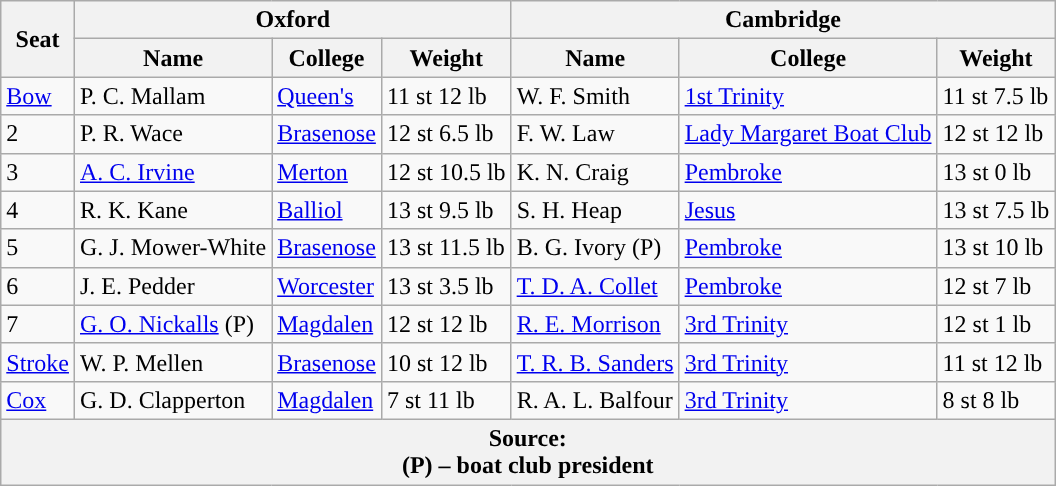<table class="wikitable">
<tr>
<th rowspan="2" scope="col">Seat</th>
<th colspan="3" scope="col">Oxford <br> </th>
<th colspan="3" scope="col">Cambridge <br> </th>
</tr>
<tr>
<th>Name</th>
<th>College</th>
<th>Weight</th>
<th>Name</th>
<th>College</th>
<th>Weight</th>
</tr>
<tr>
<td><a href='#'>Bow</a></td>
<td>P. C. Mallam</td>
<td><a href='#'>Queen's</a></td>
<td>11 st 12 lb</td>
<td>W. F. Smith</td>
<td><a href='#'>1st Trinity</a></td>
<td>11 st 7.5 lb</td>
</tr>
<tr>
<td>2</td>
<td>P. R. Wace</td>
<td><a href='#'>Brasenose</a></td>
<td>12 st 6.5 lb</td>
<td>F. W. Law</td>
<td><a href='#'>Lady Margaret Boat Club</a></td>
<td>12 st 12 lb</td>
</tr>
<tr>
<td>3</td>
<td><a href='#'>A. C. Irvine</a></td>
<td><a href='#'>Merton</a></td>
<td>12 st 10.5 lb</td>
<td>K. N. Craig</td>
<td><a href='#'>Pembroke</a></td>
<td>13 st 0 lb</td>
</tr>
<tr>
<td>4</td>
<td>R. K. Kane</td>
<td><a href='#'>Balliol</a></td>
<td>13 st 9.5 lb</td>
<td>S. H. Heap</td>
<td><a href='#'>Jesus</a></td>
<td>13 st 7.5 lb</td>
</tr>
<tr>
<td>5</td>
<td>G. J. Mower-White</td>
<td><a href='#'>Brasenose</a></td>
<td>13 st 11.5 lb</td>
<td>B. G. Ivory (P)</td>
<td><a href='#'>Pembroke</a></td>
<td>13 st 10 lb</td>
</tr>
<tr>
<td>6</td>
<td>J. E. Pedder</td>
<td><a href='#'>Worcester</a></td>
<td>13 st 3.5 lb</td>
<td><a href='#'>T. D. A. Collet</a></td>
<td><a href='#'>Pembroke</a></td>
<td>12 st 7 lb</td>
</tr>
<tr>
<td>7</td>
<td><a href='#'>G. O. Nickalls</a> (P)</td>
<td><a href='#'>Magdalen</a></td>
<td>12 st 12 lb</td>
<td><a href='#'>R. E. Morrison</a></td>
<td><a href='#'>3rd Trinity</a></td>
<td>12 st 1 lb</td>
</tr>
<tr>
<td><a href='#'>Stroke</a></td>
<td>W. P. Mellen</td>
<td><a href='#'>Brasenose</a></td>
<td>10 st 12 lb</td>
<td><a href='#'>T. R. B. Sanders</a></td>
<td><a href='#'>3rd Trinity</a></td>
<td>11 st 12 lb</td>
</tr>
<tr>
<td><a href='#'>Cox</a></td>
<td>G. D. Clapperton</td>
<td><a href='#'>Magdalen</a></td>
<td>7 st 11 lb</td>
<td>R. A. L. Balfour</td>
<td><a href='#'>3rd Trinity</a></td>
<td>8 st 8 lb</td>
</tr>
<tr>
<th colspan="7">Source:<br>(P) – boat club president</th>
</tr>
</table>
